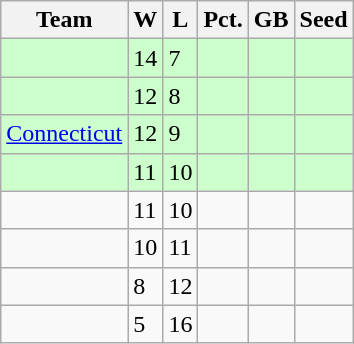<table class=wikitable>
<tr>
<th>Team</th>
<th>W</th>
<th>L</th>
<th>Pct.</th>
<th>GB</th>
<th>Seed</th>
</tr>
<tr bgcolor=#ccffcc>
<td></td>
<td>14</td>
<td>7</td>
<td></td>
<td></td>
<td></td>
</tr>
<tr bgcolor=#ccffcc>
<td></td>
<td>12</td>
<td>8</td>
<td></td>
<td></td>
<td></td>
</tr>
<tr bgcolor=#ccffcc>
<td><a href='#'>Connecticut</a></td>
<td>12</td>
<td>9</td>
<td></td>
<td></td>
<td></td>
</tr>
<tr bgcolor=#ccffcc>
<td></td>
<td>11</td>
<td>10</td>
<td></td>
<td></td>
<td></td>
</tr>
<tr>
<td></td>
<td>11</td>
<td>10</td>
<td></td>
<td></td>
<td></td>
</tr>
<tr>
<td></td>
<td>10</td>
<td>11</td>
<td></td>
<td></td>
<td></td>
</tr>
<tr>
<td></td>
<td>8</td>
<td>12</td>
<td></td>
<td></td>
<td></td>
</tr>
<tr>
<td></td>
<td>5</td>
<td>16</td>
<td></td>
<td></td>
<td></td>
</tr>
</table>
